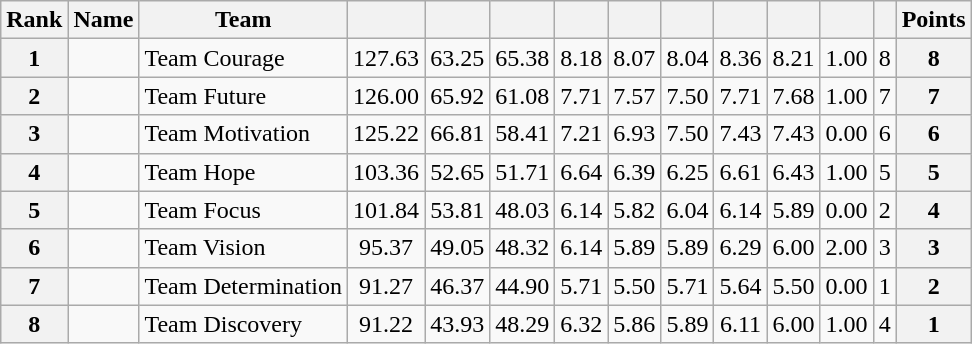<table class="wikitable sortable" style="text-align:center">
<tr>
<th>Rank</th>
<th>Name</th>
<th>Team</th>
<th></th>
<th></th>
<th></th>
<th></th>
<th></th>
<th></th>
<th></th>
<th></th>
<th></th>
<th></th>
<th>Points</th>
</tr>
<tr>
<th>1</th>
<td align=left></td>
<td align=left>Team Courage</td>
<td>127.63</td>
<td>63.25</td>
<td>65.38</td>
<td>8.18</td>
<td>8.07</td>
<td>8.04</td>
<td>8.36</td>
<td>8.21</td>
<td>1.00</td>
<td>8</td>
<th>8</th>
</tr>
<tr>
<th>2</th>
<td align=left></td>
<td align=left>Team Future</td>
<td>126.00</td>
<td>65.92</td>
<td>61.08</td>
<td>7.71</td>
<td>7.57</td>
<td>7.50</td>
<td>7.71</td>
<td>7.68</td>
<td>1.00</td>
<td>7</td>
<th>7</th>
</tr>
<tr>
<th>3</th>
<td align=left></td>
<td align=left>Team Motivation</td>
<td>125.22</td>
<td>66.81</td>
<td>58.41</td>
<td>7.21</td>
<td>6.93</td>
<td>7.50</td>
<td>7.43</td>
<td>7.43</td>
<td>0.00</td>
<td>6</td>
<th>6</th>
</tr>
<tr>
<th>4</th>
<td align=left></td>
<td align=left>Team Hope</td>
<td>103.36</td>
<td>52.65</td>
<td>51.71</td>
<td>6.64</td>
<td>6.39</td>
<td>6.25</td>
<td>6.61</td>
<td>6.43</td>
<td>1.00</td>
<td>5</td>
<th>5</th>
</tr>
<tr>
<th>5</th>
<td align=left></td>
<td align=left>Team Focus</td>
<td>101.84</td>
<td>53.81</td>
<td>48.03</td>
<td>6.14</td>
<td>5.82</td>
<td>6.04</td>
<td>6.14</td>
<td>5.89</td>
<td>0.00</td>
<td>2</td>
<th>4</th>
</tr>
<tr>
<th>6</th>
<td align=left></td>
<td align=left>Team Vision</td>
<td>95.37</td>
<td>49.05</td>
<td>48.32</td>
<td>6.14</td>
<td>5.89</td>
<td>5.89</td>
<td>6.29</td>
<td>6.00</td>
<td>2.00</td>
<td>3</td>
<th>3</th>
</tr>
<tr>
<th>7</th>
<td align=left></td>
<td align=left>Team Determination</td>
<td>91.27</td>
<td>46.37</td>
<td>44.90</td>
<td>5.71</td>
<td>5.50</td>
<td>5.71</td>
<td>5.64</td>
<td>5.50</td>
<td>0.00</td>
<td>1</td>
<th>2</th>
</tr>
<tr>
<th>8</th>
<td align=left></td>
<td align=left>Team Discovery</td>
<td>91.22</td>
<td>43.93</td>
<td>48.29</td>
<td>6.32</td>
<td>5.86</td>
<td>5.89</td>
<td>6.11</td>
<td>6.00</td>
<td>1.00</td>
<td>4</td>
<th>1</th>
</tr>
</table>
